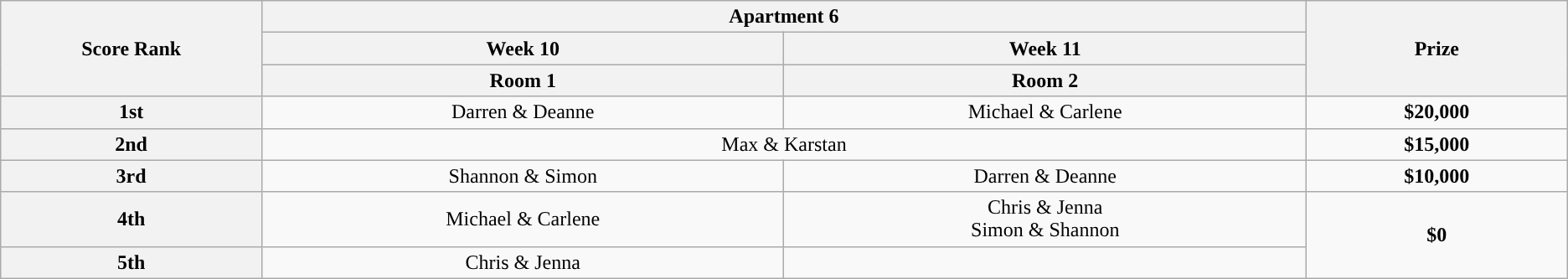<table class="wikitable" style="text-align: center;">
<tr>
<th scope="col" rowspan="3" style="width:5%;">Score Rank</th>
<th scope="col" colspan="2" style="width:20%;">Apartment 6</th>
<th scope="col" rowspan="3" style="width:5%;">Prize</th>
</tr>
<tr>
<th scope="col" style="width:10%;">Week 10</th>
<th scope="col" style="width:10%;">Week 11</th>
</tr>
<tr>
<th scope="col" style="width:10%;">Room 1</th>
<th scope="col" style="width:10%;">Room 2</th>
</tr>
<tr>
<th>1st</th>
<td>Darren & Deanne</td>
<td>Michael & Carlene</td>
<td><strong>$20,000</strong></td>
</tr>
<tr>
<th>2nd</th>
<td colspan="2">Max & Karstan</td>
<td><strong>$15,000</strong></td>
</tr>
<tr>
<th>3rd</th>
<td>Shannon & Simon</td>
<td>Darren & Deanne</td>
<td><strong>$10,000</strong></td>
</tr>
<tr>
<th>4th</th>
<td>Michael & Carlene</td>
<td>Chris & Jenna<br>Simon & Shannon</td>
<td rowspan="2"><strong>$0</strong></td>
</tr>
<tr>
<th>5th</th>
<td>Chris & Jenna</td>
<td></td>
</tr>
</table>
